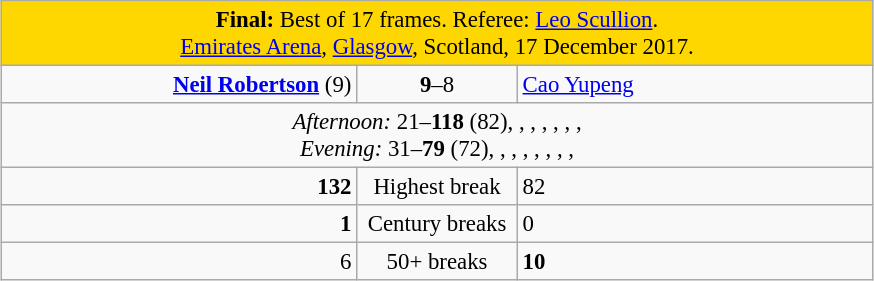<table class="wikitable" style="font-size: 95%; margin: 1em auto 1em auto;">
<tr>
<td colspan="3"  style="text-align:center; background:gold;"><strong>Final:</strong> Best of 17 frames. Referee: <a href='#'>Leo Scullion</a>.<br> <a href='#'>Emirates Arena</a>, <a href='#'>Glasgow</a>, Scotland, 17 December 2017.</td>
</tr>
<tr>
<td style="width:230px; text-align:right;"><strong><a href='#'>Neil Robertson</a></strong> (9)<br></td>
<td style="width:100px; text-align:center;"><strong>9</strong>–8</td>
<td style="width:230px;"><a href='#'>Cao Yupeng</a><br></td>
</tr>
<tr>
<td colspan="3"  style="text-align:center; font-size:100%;"><em>Afternoon:</em> 21–<strong>118</strong> (82), , , , , , ,  <br><em>Evening:</em> 31–<strong>79</strong> (72), , , , , , , , </td>
</tr>
<tr>
<td style="text-align:right;"><strong>132</strong></td>
<td style="text-align:center;">Highest break</td>
<td>82</td>
</tr>
<tr>
<td style="text-align:right;"><strong>1</strong></td>
<td style="text-align:center;">Century breaks</td>
<td>0</td>
</tr>
<tr>
<td style="text-align:right;">6</td>
<td style="text-align:center;">50+ breaks</td>
<td><strong>10</strong></td>
</tr>
</table>
